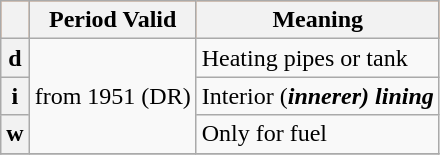<table class="wikitable">
<tr style="background:#FF7F24">
<th></th>
<th>Period Valid</th>
<th>Meaning</th>
</tr>
<tr ---->
<th>d</th>
<td rowspan="3">from 1951 (DR)</td>
<td>Heating pipes or tank</td>
</tr>
<tr ---->
<th>i</th>
<td>Interior (<strong><em>i<strong>nnerer<em>) lining</td>
</tr>
<tr ---->
<th>w</th>
<td>Only for fuel</td>
</tr>
<tr ---->
</tr>
</table>
